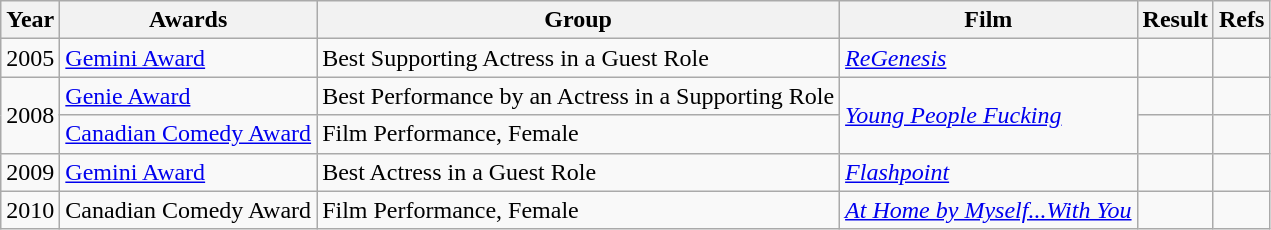<table class="wikitable sortable" Border="1">
<tr>
<th>Year</th>
<th>Awards</th>
<th>Group</th>
<th>Film</th>
<th>Result</th>
<th class="unsortable">Refs</th>
</tr>
<tr>
<td>2005</td>
<td><a href='#'>Gemini Award</a></td>
<td>Best Supporting Actress in a Guest Role</td>
<td><em><a href='#'>ReGenesis</a></em></td>
<td></td>
<td></td>
</tr>
<tr>
<td rowspan="2">2008</td>
<td><a href='#'>Genie Award</a></td>
<td>Best Performance by an Actress in a Supporting Role</td>
<td rowspan="2"><em><a href='#'>Young People Fucking</a></em></td>
<td></td>
<td></td>
</tr>
<tr>
<td><a href='#'>Canadian Comedy Award</a></td>
<td>Film Performance, Female</td>
<td></td>
<td></td>
</tr>
<tr>
<td>2009</td>
<td><a href='#'>Gemini Award</a></td>
<td>Best Actress in a Guest Role</td>
<td><em><a href='#'>Flashpoint</a></em></td>
<td></td>
<td></td>
</tr>
<tr>
<td>2010</td>
<td>Canadian Comedy Award</td>
<td>Film Performance, Female</td>
<td><em><a href='#'>At Home by Myself...With You</a></em></td>
<td></td>
<td></td>
</tr>
</table>
